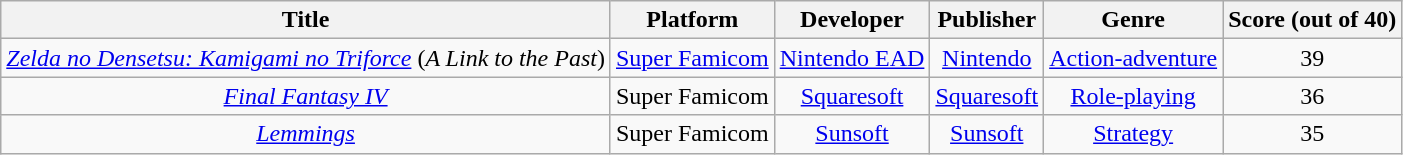<table class="wikitable sortable" style="text-align:center;">
<tr>
<th>Title</th>
<th>Platform</th>
<th>Developer</th>
<th>Publisher</th>
<th>Genre</th>
<th>Score (out of 40)</th>
</tr>
<tr>
<td><em><a href='#'>Zelda no Densetsu: Kamigami no Triforce</a></em> (<em>A Link to the Past</em>)</td>
<td><a href='#'>Super Famicom</a></td>
<td><a href='#'>Nintendo EAD</a></td>
<td><a href='#'>Nintendo</a></td>
<td><a href='#'>Action-adventure</a></td>
<td>39</td>
</tr>
<tr>
<td><em><a href='#'>Final Fantasy IV</a></em></td>
<td>Super Famicom</td>
<td><a href='#'>Squaresoft</a></td>
<td><a href='#'>Squaresoft</a></td>
<td><a href='#'>Role-playing</a></td>
<td>36</td>
</tr>
<tr>
<td><em><a href='#'>Lemmings</a></em></td>
<td>Super Famicom</td>
<td><a href='#'>Sunsoft</a></td>
<td><a href='#'>Sunsoft</a></td>
<td><a href='#'>Strategy</a></td>
<td>35</td>
</tr>
</table>
